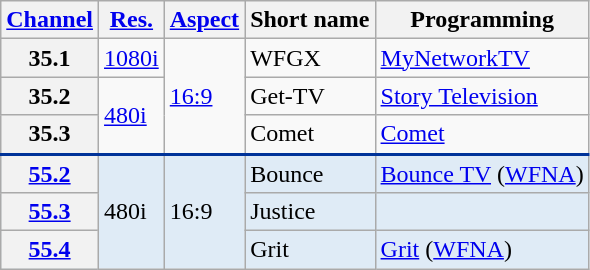<table class="wikitable">
<tr>
<th><a href='#'>Channel</a></th>
<th><a href='#'>Res.</a></th>
<th><a href='#'>Aspect</a></th>
<th>Short name</th>
<th>Programming</th>
</tr>
<tr>
<th scope = "row">35.1</th>
<td><a href='#'>1080i</a></td>
<td rowspan=3><a href='#'>16:9</a></td>
<td>WFGX</td>
<td><a href='#'>MyNetworkTV</a></td>
</tr>
<tr>
<th scope = "row">35.2</th>
<td rowspan=2><a href='#'>480i</a></td>
<td>Get-TV</td>
<td><a href='#'>Story Television</a></td>
</tr>
<tr>
<th scope = "row">35.3</th>
<td>Comet</td>
<td><a href='#'>Comet</a></td>
</tr>
<tr style="background-color:#DFEBF6; border-top: 2px solid #003399;">
<th scope = "row"><a href='#'>55.2</a></th>
<td rowspan=3>480i</td>
<td rowspan=3>16:9</td>
<td>Bounce</td>
<td><a href='#'>Bounce TV</a> (<a href='#'>WFNA</a>)</td>
</tr>
<tr style="background-color:#DFEBF6;">
<th scope = "row"><a href='#'>55.3</a></th>
<td>Justice</td>
<td></td>
</tr>
<tr style="background-color:#DFEBF6;">
<th scope = "row"><a href='#'>55.4</a></th>
<td>Grit</td>
<td><a href='#'>Grit</a> (<a href='#'>WFNA</a>)</td>
</tr>
</table>
